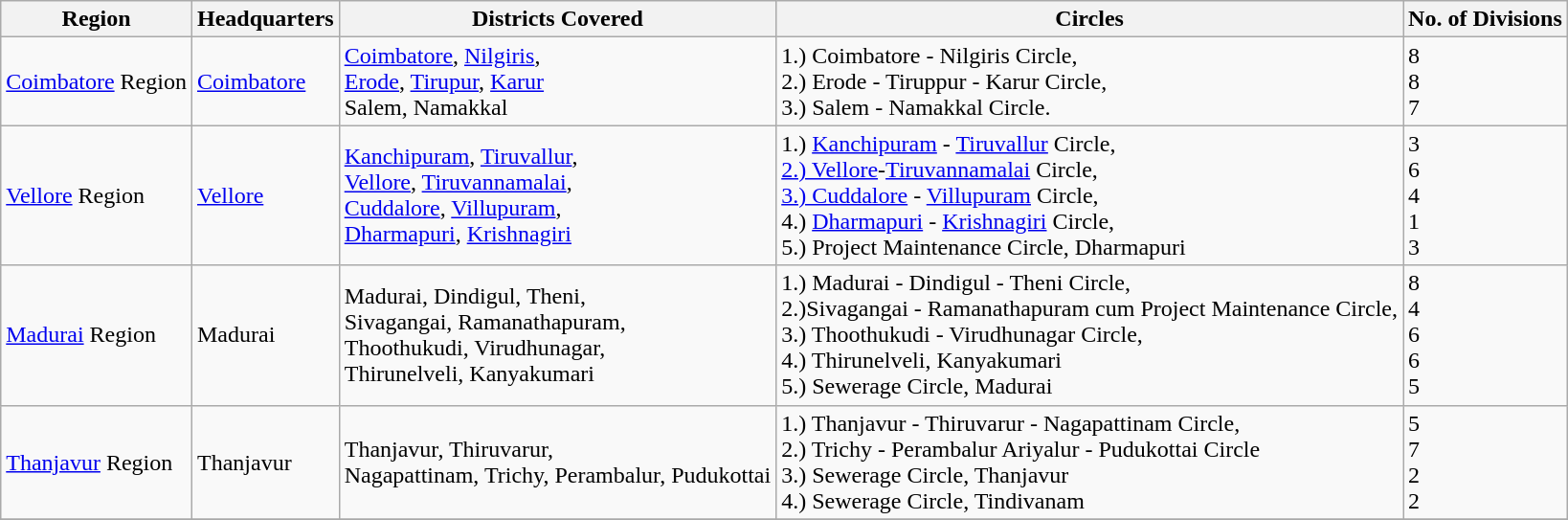<table class="sortable wikitable">
<tr>
<th>Region</th>
<th>Headquarters</th>
<th>Districts Covered</th>
<th>Circles</th>
<th>No. of Divisions</th>
</tr>
<tr>
<td><a href='#'>Coimbatore</a> Region</td>
<td><a href='#'>Coimbatore</a></td>
<td><a href='#'>Coimbatore</a>, <a href='#'>Nilgiris</a>,<br><a href='#'>Erode</a>, <a href='#'>Tirupur</a>, <a href='#'>Karur</a><br>Salem, Namakkal</td>
<td>1.) Coimbatore - Nilgiris Circle,<br>2.) Erode - Tiruppur - Karur Circle,<br>3.) Salem - Namakkal Circle.</td>
<td>8<br>8<br>7</td>
</tr>
<tr>
<td><a href='#'>Vellore</a> Region</td>
<td><a href='#'>Vellore</a></td>
<td><a href='#'>Kanchipuram</a>, <a href='#'>Tiruvallur</a>,<br><a href='#'>Vellore</a>, <a href='#'>Tiruvannamalai</a>,<br><a href='#'>Cuddalore</a>, <a href='#'>Villupuram</a>,<br><a href='#'>Dharmapuri</a>, <a href='#'>Krishnagiri</a></td>
<td>1.) <a href='#'>Kanchipuram</a> - <a href='#'>Tiruvallur</a> Circle,<br><a href='#'>2.) Vellore</a>-<a href='#'>Tiruvannamalai</a> Circle,<br><a href='#'>3.) Cuddalore</a> - <a href='#'>Villupuram</a> Circle,<br>4.) <a href='#'>Dharmapuri</a> - <a href='#'>Krishnagiri</a> Circle,<br>5.) Project Maintenance Circle, Dharmapuri</td>
<td>3<br>6<br>4<br>1<br>3</td>
</tr>
<tr>
<td><a href='#'>Madurai</a> Region</td>
<td>Madurai</td>
<td>Madurai, Dindigul, Theni,<br>Sivagangai, Ramanathapuram,<br>Thoothukudi, Virudhunagar,<br>Thirunelveli, Kanyakumari</td>
<td>1.) Madurai - Dindigul - Theni Circle,<br>2.)Sivagangai - Ramanathapuram cum Project Maintenance Circle,<br>3.) Thoothukudi - Virudhunagar Circle,<br>4.) Thirunelveli, Kanyakumari<br>5.) Sewerage Circle, Madurai</td>
<td>8<br>4<br>6<br>6<br>5</td>
</tr>
<tr>
<td><a href='#'>Thanjavur</a> Region</td>
<td>Thanjavur</td>
<td>Thanjavur, Thiruvarur,<br>Nagapattinam, Trichy, Perambalur, Pudukottai</td>
<td>1.) Thanjavur - Thiruvarur - Nagapattinam Circle,<br>2.) Trichy - Perambalur Ariyalur - Pudukottai Circle<br>3.) Sewerage Circle, Thanjavur<br>4.) Sewerage Circle, Tindivanam</td>
<td>5<br>7<br>2<br>2</td>
</tr>
<tr>
</tr>
</table>
